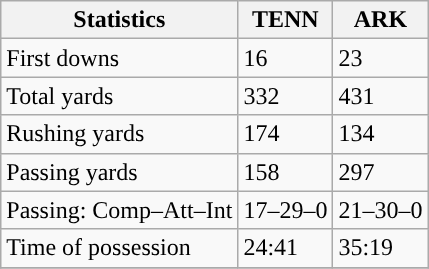<table class="wikitable" style="float: left;">
<tr>
<th>Statistics</th>
<th>TENN</th>
<th>ARK</th>
</tr>
<tr>
<td>First downs</td>
<td>16</td>
<td>23</td>
</tr>
<tr>
<td>Total yards</td>
<td>332</td>
<td>431</td>
</tr>
<tr>
<td>Rushing yards</td>
<td>174</td>
<td>134</td>
</tr>
<tr>
<td>Passing yards</td>
<td>158</td>
<td>297</td>
</tr>
<tr>
<td>Passing: Comp–Att–Int</td>
<td>17–29–0</td>
<td>21–30–0</td>
</tr>
<tr>
<td>Time of possession</td>
<td>24:41</td>
<td>35:19</td>
</tr>
<tr>
</tr>
</table>
